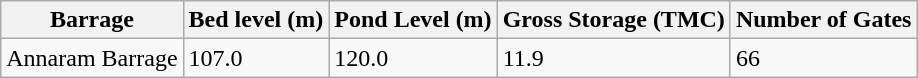<table class="wikitable">
<tr>
<th>Barrage</th>
<th>Bed level (m)</th>
<th>Pond Level (m)</th>
<th>Gross Storage (TMC)</th>
<th>Number of Gates</th>
</tr>
<tr>
<td>Annaram Barrage</td>
<td>107.0</td>
<td>120.0</td>
<td>11.9</td>
<td>66</td>
</tr>
</table>
